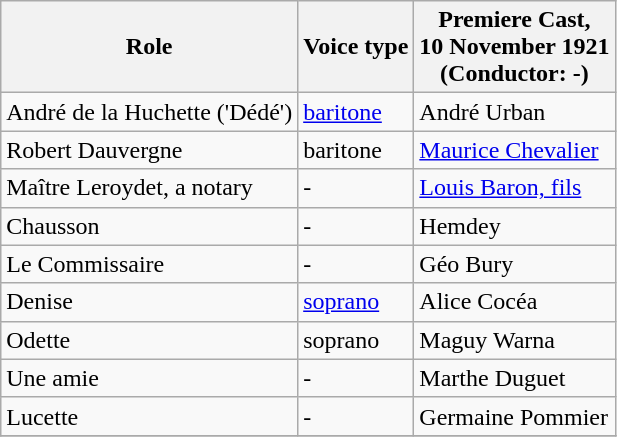<table class="wikitable">
<tr>
<th>Role</th>
<th>Voice type</th>
<th>Premiere Cast,<br>10 November 1921<br>(Conductor: -)</th>
</tr>
<tr>
<td>André de la Huchette ('Dédé')</td>
<td><a href='#'>baritone</a></td>
<td>André Urban</td>
</tr>
<tr>
<td>Robert Dauvergne</td>
<td>baritone</td>
<td><a href='#'>Maurice Chevalier</a></td>
</tr>
<tr>
<td>Maître Leroydet, a notary</td>
<td>-</td>
<td><a href='#'>Louis Baron, fils</a></td>
</tr>
<tr>
<td>Chausson</td>
<td>-</td>
<td>Hemdey</td>
</tr>
<tr>
<td>Le Commissaire</td>
<td>-</td>
<td>Géo Bury</td>
</tr>
<tr>
<td>Denise</td>
<td><a href='#'>soprano</a></td>
<td>Alice Cocéa</td>
</tr>
<tr>
<td>Odette</td>
<td>soprano</td>
<td>Maguy Warna</td>
</tr>
<tr>
<td>Une amie</td>
<td>-</td>
<td>Marthe Duguet</td>
</tr>
<tr>
<td>Lucette</td>
<td>-</td>
<td>Germaine Pommier</td>
</tr>
<tr>
</tr>
</table>
